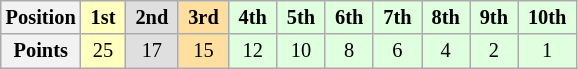<table class="wikitable" style="font-size:85%; text-align:center">
<tr>
<th nowrap>Position</th>
<td style="background:#ffffbf;"> <strong>1st</strong> </td>
<td style="background:#dfdfdf;"> <strong>2nd</strong> </td>
<td style="background:#ffdf9f;"> <strong>3rd</strong> </td>
<td style="background:#dfffdf;"> <strong>4th</strong> </td>
<td style="background:#dfffdf;"> <strong>5th</strong> </td>
<td style="background:#dfffdf;"> <strong>6th</strong> </td>
<td style="background:#dfffdf;"> <strong>7th</strong> </td>
<td style="background:#dfffdf;"> <strong>8th</strong> </td>
<td style="background:#dfffdf;"> <strong>9th</strong> </td>
<td style="background:#dfffdf;"> <strong>10th</strong> </td>
</tr>
<tr>
<th>Points</th>
<td style="background:#ffffbf;">25</td>
<td style="background:#dfdfdf;">17</td>
<td style="background:#ffdf9f;">15</td>
<td style="background:#dfffdf;">12</td>
<td style="background:#dfffdf;">10</td>
<td style="background:#dfffdf;">8</td>
<td style="background:#dfffdf;">6</td>
<td style="background:#dfffdf;">4</td>
<td style="background:#dfffdf;">2</td>
<td style="background:#dfffdf;">1</td>
</tr>
</table>
